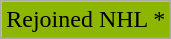<table class="wikitable">
<tr>
<td style="background-color:#8DB600;">Rejoined NHL *</td>
</tr>
</table>
